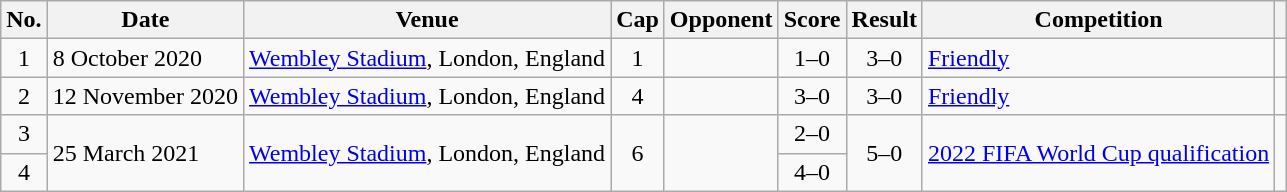<table class="wikitable sortable">
<tr>
<th>No.</th>
<th>Date</th>
<th>Venue</th>
<th>Cap</th>
<th>Opponent</th>
<th>Score</th>
<th>Result</th>
<th>Competition</th>
<th class=unsortable></th>
</tr>
<tr>
<td align=center>1</td>
<td>8 October 2020</td>
<td><a href='#'>Wembley Stadium</a>, London, England</td>
<td align=center>1</td>
<td></td>
<td align=center>1–0</td>
<td align=center>3–0</td>
<td><a href='#'>Friendly</a></td>
<td align=center></td>
</tr>
<tr>
<td align=center>2</td>
<td>12 November 2020</td>
<td><a href='#'>Wembley Stadium</a>, London, England</td>
<td align=center>4</td>
<td></td>
<td align=center>3–0</td>
<td align=center>3–0</td>
<td><a href='#'>Friendly</a></td>
<td align=center></td>
</tr>
<tr>
<td align=center>3</td>
<td rowspan=2>25 March 2021</td>
<td rowspan=2><a href='#'>Wembley Stadium</a>, London, England</td>
<td rowspan=2 align=center>6</td>
<td rowspan=2></td>
<td align=center>2–0</td>
<td rowspan=2 align=center>5–0</td>
<td rowspan=2><a href='#'>2022 FIFA World Cup qualification</a></td>
<td rowspan=2 align=center></td>
</tr>
<tr>
<td align=center>4</td>
<td align=center>4–0</td>
</tr>
</table>
